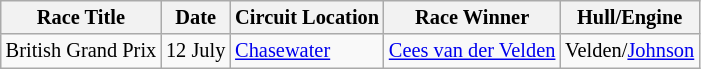<table class="wikitable" border="1" style="font-size: 85%">
<tr>
<th>Race Title</th>
<th>Date</th>
<th>Circuit Location</th>
<th>Race Winner</th>
<th>Hull/Engine</th>
</tr>
<tr>
<td> British Grand Prix</td>
<td>12 July</td>
<td><a href='#'>Chasewater</a></td>
<td> <a href='#'>Cees van der Velden</a></td>
<td>Velden/<a href='#'>Johnson</a></td>
</tr>
</table>
